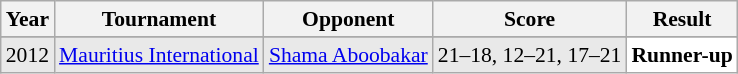<table class="sortable wikitable" style="font-size: 90%;">
<tr>
<th>Year</th>
<th>Tournament</th>
<th>Opponent</th>
<th>Score</th>
<th>Result</th>
</tr>
<tr>
</tr>
<tr style="background:#E9E9E9">
<td align="center">2012</td>
<td align="left"><a href='#'>Mauritius International</a></td>
<td align="left"> <a href='#'>Shama Aboobakar</a></td>
<td align="left">21–18, 12–21, 17–21</td>
<td style="text-align:left; background:white"> <strong>Runner-up</strong></td>
</tr>
</table>
